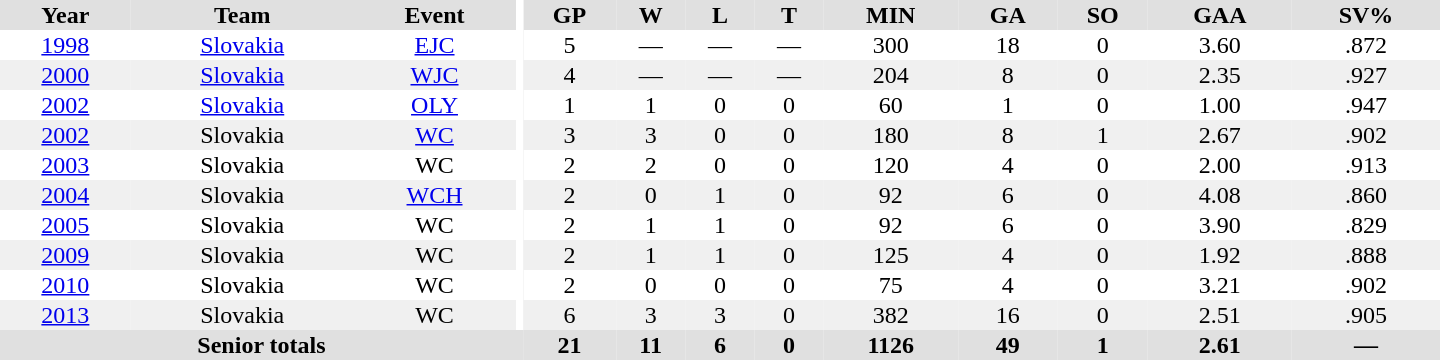<table border="0" cellpadding="1" cellspacing="0" ID="Table3" style="text-align:center; width:60em">
<tr ALIGN="center" bgcolor="#e0e0e0">
<th>Year</th>
<th>Team</th>
<th>Event</th>
<th rowspan="99" bgcolor="#ffffff"></th>
<th>GP</th>
<th>W</th>
<th>L</th>
<th>T</th>
<th>MIN</th>
<th>GA</th>
<th>SO</th>
<th>GAA</th>
<th>SV%</th>
</tr>
<tr>
<td><a href='#'>1998</a></td>
<td><a href='#'>Slovakia</a></td>
<td><a href='#'>EJC</a></td>
<td>5</td>
<td>—</td>
<td>—</td>
<td>—</td>
<td>300</td>
<td>18</td>
<td>0</td>
<td>3.60</td>
<td>.872</td>
</tr>
<tr bgcolor="#f0f0f0">
<td><a href='#'>2000</a></td>
<td><a href='#'>Slovakia</a></td>
<td><a href='#'>WJC</a></td>
<td>4</td>
<td>—</td>
<td>—</td>
<td>—</td>
<td>204</td>
<td>8</td>
<td>0</td>
<td>2.35</td>
<td>.927</td>
</tr>
<tr>
<td><a href='#'>2002</a></td>
<td><a href='#'>Slovakia</a></td>
<td><a href='#'>OLY</a></td>
<td>1</td>
<td>1</td>
<td>0</td>
<td>0</td>
<td>60</td>
<td>1</td>
<td>0</td>
<td>1.00</td>
<td>.947</td>
</tr>
<tr bgcolor="#f0f0f0">
<td><a href='#'>2002</a></td>
<td>Slovakia</td>
<td><a href='#'>WC</a></td>
<td>3</td>
<td>3</td>
<td>0</td>
<td>0</td>
<td>180</td>
<td>8</td>
<td>1</td>
<td>2.67</td>
<td>.902</td>
</tr>
<tr>
<td><a href='#'>2003</a></td>
<td>Slovakia</td>
<td>WC</td>
<td>2</td>
<td>2</td>
<td>0</td>
<td>0</td>
<td>120</td>
<td>4</td>
<td>0</td>
<td>2.00</td>
<td>.913</td>
</tr>
<tr bgcolor="#f0f0f0">
<td><a href='#'>2004</a></td>
<td>Slovakia</td>
<td><a href='#'>WCH</a></td>
<td>2</td>
<td>0</td>
<td>1</td>
<td>0</td>
<td>92</td>
<td>6</td>
<td>0</td>
<td>4.08</td>
<td>.860</td>
</tr>
<tr>
<td><a href='#'>2005</a></td>
<td>Slovakia</td>
<td>WC</td>
<td>2</td>
<td>1</td>
<td>1</td>
<td>0</td>
<td>92</td>
<td>6</td>
<td>0</td>
<td>3.90</td>
<td>.829</td>
</tr>
<tr bgcolor="#f0f0f0">
<td><a href='#'>2009</a></td>
<td>Slovakia</td>
<td>WC</td>
<td>2</td>
<td>1</td>
<td>1</td>
<td>0</td>
<td>125</td>
<td>4</td>
<td>0</td>
<td>1.92</td>
<td>.888</td>
</tr>
<tr>
<td><a href='#'>2010</a></td>
<td>Slovakia</td>
<td>WC</td>
<td>2</td>
<td>0</td>
<td>0</td>
<td>0</td>
<td>75</td>
<td>4</td>
<td>0</td>
<td>3.21</td>
<td>.902</td>
</tr>
<tr bgcolor="#f0f0f0">
<td><a href='#'>2013</a></td>
<td>Slovakia</td>
<td>WC</td>
<td>6</td>
<td>3</td>
<td>3</td>
<td>0</td>
<td>382</td>
<td>16</td>
<td>0</td>
<td>2.51</td>
<td>.905</td>
</tr>
<tr bgcolor="#e0e0e0">
<th colspan=4>Senior totals</th>
<th>21</th>
<th>11</th>
<th>6</th>
<th>0</th>
<th>1126</th>
<th>49</th>
<th>1</th>
<th>2.61</th>
<th>—</th>
</tr>
</table>
